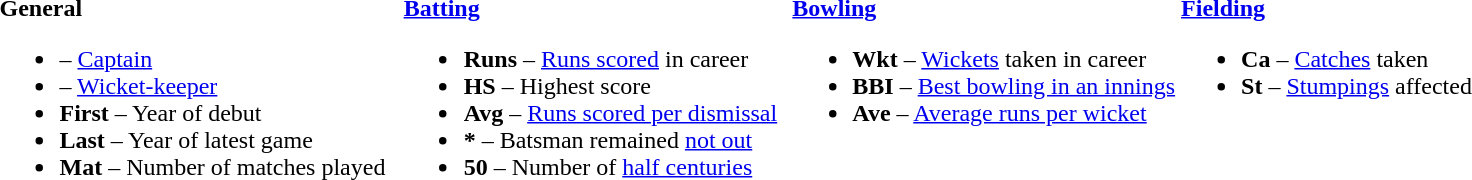<table>
<tr>
<td valign="top" style="width:26%"><br><strong>General</strong><ul><li> – <a href='#'>Captain</a></li><li> – <a href='#'>Wicket-keeper</a></li><li><strong>First</strong> – Year of debut</li><li><strong>Last</strong> – Year of latest game</li><li><strong>Mat</strong> – Number of matches played</li></ul></td>
<td valign="top" style="width:25%"><br><strong><a href='#'>Batting</a></strong><ul><li><strong>Runs</strong> – <a href='#'>Runs scored</a> in career</li><li><strong>HS</strong> – Highest score</li><li><strong>Avg</strong> – <a href='#'>Runs scored per dismissal</a></li><li><strong>*</strong> – Batsman remained <a href='#'>not out</a></li><li><strong>50</strong> – Number of <a href='#'>half centuries</a></li></ul></td>
<td valign="top" style="width:25%"><br><strong><a href='#'>Bowling</a></strong><ul><li><strong>Wkt</strong> – <a href='#'>Wickets</a> taken in career</li><li><strong>BBI</strong> – <a href='#'>Best bowling in an innings</a></li><li><strong>Ave</strong> – <a href='#'>Average runs per wicket</a></li></ul></td>
<td valign="top" style="width:24%"><br><strong><a href='#'>Fielding</a></strong><ul><li><strong>Ca</strong> – <a href='#'>Catches</a> taken</li><li><strong>St</strong> – <a href='#'>Stumpings</a> affected</li></ul></td>
</tr>
</table>
